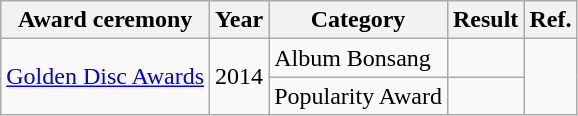<table class="wikitable">
<tr>
<th>Award ceremony</th>
<th>Year</th>
<th>Category</th>
<th>Result</th>
<th>Ref.</th>
</tr>
<tr>
<td rowspan="2"><a href='#'>Golden Disc Awards</a></td>
<td rowspan="2">2014</td>
<td>Album Bonsang</td>
<td></td>
<td rowspan="2"></td>
</tr>
<tr>
<td>Popularity Award</td>
<td></td>
</tr>
</table>
